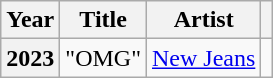<table class="wikitable plainrowheaders">
<tr>
<th scope="col">Year</th>
<th scope="col">Title</th>
<th scope="col">Artist</th>
<th scope="col" class="unsortable"></th>
</tr>
<tr>
<th scope="row">2023</th>
<td>"OMG"</td>
<td><a href='#'>New Jeans</a></td>
<td style="text-align:center"></td>
</tr>
</table>
